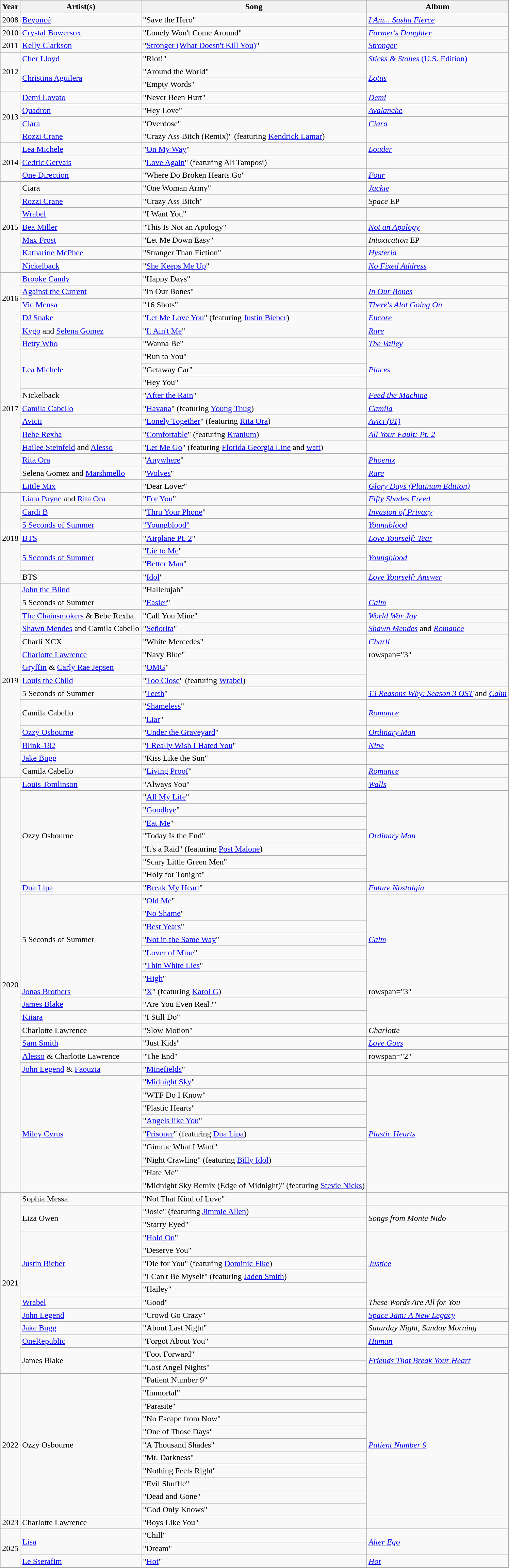<table class="wikitable sortable" style="text-align:left;">
<tr>
<th scope="col">Year</th>
<th scope="col">Artist(s)</th>
<th scope="col">Song</th>
<th scope="col">Album</th>
</tr>
<tr>
<td>2008</td>
<td><a href='#'>Beyoncé</a></td>
<td>"Save the Hero"</td>
<td><em><a href='#'>I Am... Sasha Fierce</a></em></td>
</tr>
<tr>
<td>2010</td>
<td><a href='#'>Crystal Bowersox</a></td>
<td>"Lonely Won't Come Around"</td>
<td><em><a href='#'>Farmer's Daughter</a></em></td>
</tr>
<tr>
<td>2011</td>
<td><a href='#'>Kelly Clarkson</a></td>
<td>"<a href='#'>Stronger (What Doesn't Kill You)</a>"</td>
<td><em><a href='#'>Stronger</a></em></td>
</tr>
<tr>
<td rowspan="3">2012</td>
<td><a href='#'>Cher Lloyd</a></td>
<td>"Riot!"</td>
<td><a href='#'><em>Sticks & Stones</em> (U.S. Edition)</a></td>
</tr>
<tr>
<td rowspan="2"><a href='#'>Christina Aguilera</a></td>
<td>"Around the World"</td>
<td rowspan="2"><em><a href='#'>Lotus</a></em></td>
</tr>
<tr>
<td>"Empty Words"</td>
</tr>
<tr>
<td rowspan="4">2013</td>
<td><a href='#'>Demi Lovato</a></td>
<td>"Never Been Hurt"</td>
<td><em><a href='#'>Demi</a></em></td>
</tr>
<tr>
<td><a href='#'>Quadron</a></td>
<td>"Hey Love"</td>
<td><em><a href='#'>Avalanche</a></em></td>
</tr>
<tr>
<td><a href='#'>Ciara</a></td>
<td>"Overdose"</td>
<td><em><a href='#'>Ciara</a></em></td>
</tr>
<tr>
<td><a href='#'>Rozzi Crane</a></td>
<td>"Crazy Ass Bitch (Remix)" (featuring <a href='#'>Kendrick Lamar</a>)</td>
<td></td>
</tr>
<tr>
<td rowspan="3">2014</td>
<td><a href='#'>Lea Michele</a></td>
<td>"<a href='#'>On My Way</a>"</td>
<td><em><a href='#'>Louder</a></em></td>
</tr>
<tr>
<td><a href='#'>Cedric Gervais</a></td>
<td>"<a href='#'>Love Again</a>" (featuring Ali Tamposi)</td>
<td></td>
</tr>
<tr>
<td><a href='#'>One Direction</a></td>
<td>"Where Do Broken Hearts Go"</td>
<td><a href='#'><em>Four</em></a></td>
</tr>
<tr>
<td rowspan="7">2015</td>
<td>Ciara</td>
<td>"One Woman Army"</td>
<td><em><a href='#'>Jackie</a></em></td>
</tr>
<tr>
<td><a href='#'>Rozzi Crane</a></td>
<td>"Crazy Ass Bitch"</td>
<td><em>Space</em> EP</td>
</tr>
<tr>
<td><a href='#'>Wrabel</a></td>
<td>"I Want You"</td>
<td></td>
</tr>
<tr>
<td><a href='#'>Bea Miller</a></td>
<td>"This Is Not an Apology"</td>
<td><em><a href='#'>Not an Apology</a></em></td>
</tr>
<tr>
<td><a href='#'>Max Frost</a></td>
<td>"Let Me Down Easy"</td>
<td><em>Intoxication</em> EP</td>
</tr>
<tr>
<td><a href='#'>Katharine McPhee</a></td>
<td>"Stranger Than Fiction"</td>
<td><a href='#'><em>Hysteria</em></a></td>
</tr>
<tr>
<td><a href='#'>Nickelback</a></td>
<td>"<a href='#'>She Keeps Me Up</a>"</td>
<td><em><a href='#'>No Fixed Address</a></em></td>
</tr>
<tr>
<td rowspan="4">2016</td>
<td><a href='#'>Brooke Candy</a></td>
<td>"Happy Days"</td>
<td></td>
</tr>
<tr>
<td><a href='#'>Against the Current</a></td>
<td>"In Our Bones"</td>
<td><em><a href='#'>In Our Bones</a></em></td>
</tr>
<tr>
<td><a href='#'>Vic Mensa</a></td>
<td>"16 Shots"</td>
<td><em><a href='#'>There's Alot Going On</a></em></td>
</tr>
<tr>
<td><a href='#'>DJ Snake</a></td>
<td>"<a href='#'>Let Me Love You</a>" (featuring <a href='#'>Justin Bieber</a>)</td>
<td><em><a href='#'>Encore</a></em></td>
</tr>
<tr>
<td rowspan="13">2017</td>
<td><a href='#'>Kygo</a> and <a href='#'>Selena Gomez</a></td>
<td>"<a href='#'>It Ain't Me</a>"</td>
<td><em><a href='#'>Rare</a></em></td>
</tr>
<tr>
<td><a href='#'>Betty Who</a></td>
<td>"Wanna Be"</td>
<td><a href='#'><em>The Valley</em></a></td>
</tr>
<tr>
<td rowspan="3"><a href='#'>Lea Michele</a></td>
<td>"Run to You"</td>
<td rowspan="3"><em><a href='#'>Places</a></em></td>
</tr>
<tr>
<td>"Getaway Car"</td>
</tr>
<tr>
<td>"Hey You"</td>
</tr>
<tr>
<td>Nickelback</td>
<td>"<a href='#'>After the Rain</a>"</td>
<td><em><a href='#'>Feed the Machine</a></em></td>
</tr>
<tr>
<td><a href='#'>Camila Cabello</a></td>
<td>"<a href='#'>Havana</a>" (featuring <a href='#'>Young Thug</a>)</td>
<td><em><a href='#'>Camila</a></em></td>
</tr>
<tr>
<td><a href='#'>Avicii</a></td>
<td>"<a href='#'>Lonely Together</a>" (featuring <a href='#'>Rita Ora</a>)</td>
<td><em><a href='#'>Avīci (01)</a></em></td>
</tr>
<tr>
<td><a href='#'>Bebe Rexha</a></td>
<td>"<a href='#'>Comfortable</a>" (featuring <a href='#'>Kranium</a>)</td>
<td><em><a href='#'>All Your Fault: Pt. 2</a></em></td>
</tr>
<tr>
<td><a href='#'>Hailee Steinfeld</a> and <a href='#'>Alesso</a></td>
<td>"<a href='#'>Let Me Go</a>" (featuring <a href='#'>Florida Georgia Line</a> and <a href='#'>watt</a>)</td>
<td></td>
</tr>
<tr>
<td><a href='#'>Rita Ora</a></td>
<td>"<a href='#'>Anywhere</a>"</td>
<td><em><a href='#'>Phoenix</a></em></td>
</tr>
<tr>
<td>Selena Gomez and <a href='#'>Marshmello</a></td>
<td>"<a href='#'>Wolves</a>"</td>
<td><em><a href='#'>Rare</a></em></td>
</tr>
<tr>
<td><a href='#'>Little Mix</a></td>
<td>"Dear Lover"</td>
<td><em><a href='#'>Glory Days (Platinum Edition)</a></em></td>
</tr>
<tr>
<td rowspan="7">2018</td>
<td><a href='#'>Liam Payne</a> and <a href='#'>Rita Ora</a></td>
<td>"<a href='#'>For You</a>"</td>
<td><em><a href='#'>Fifty Shades Freed</a></em></td>
</tr>
<tr>
<td><a href='#'>Cardi B</a></td>
<td>"<a href='#'>Thru Your Phone</a>"</td>
<td><a href='#'><em>Invasion of Privacy</em></a></td>
</tr>
<tr>
<td><a href='#'>5 Seconds of Summer</a></td>
<td><a href='#'>"Youngblood"</a></td>
<td><a href='#'><em>Youngblood</em></a></td>
</tr>
<tr>
<td><a href='#'>BTS</a></td>
<td>"<a href='#'>Airplane Pt. 2</a>"</td>
<td><em><a href='#'>Love Yourself: Tear</a></em></td>
</tr>
<tr>
<td rowspan="2"><a href='#'>5 Seconds of Summer</a></td>
<td>"<a href='#'>Lie to Me</a>"</td>
<td rowspan="2"><em><a href='#'>Youngblood</a></em></td>
</tr>
<tr>
<td>"<a href='#'>Better Man</a>"</td>
</tr>
<tr>
<td>BTS</td>
<td>"<a href='#'>Idol</a>"</td>
<td><em><a href='#'>Love Yourself: Answer</a></em></td>
</tr>
<tr>
<td rowspan="15">2019</td>
<td><a href='#'>John the Blind</a></td>
<td>"Hallelujah"</td>
<td></td>
</tr>
<tr>
<td>5 Seconds of Summer</td>
<td>"<a href='#'>Easier</a>"</td>
<td><em><a href='#'>Calm</a></em></td>
</tr>
<tr>
<td><a href='#'>The Chainsmokers</a> & Bebe Rexha</td>
<td>"Call You Mine"</td>
<td><em><a href='#'>World War Joy</a></em></td>
</tr>
<tr>
<td><a href='#'>Shawn Mendes</a> and Camila Cabello</td>
<td>"<a href='#'>Señorita</a>"</td>
<td><em><a href='#'>Shawn Mendes</a></em> and <em><a href='#'>Romance</a></em></td>
</tr>
<tr>
<td>Charli XCX</td>
<td>"White Mercedes"</td>
<td><em><a href='#'>Charli</a></em></td>
</tr>
<tr>
<td><a href='#'>Charlotte Lawrence</a></td>
<td>"Navy Blue"</td>
<td>rowspan="3" </td>
</tr>
<tr>
<td><a href='#'>Gryffin</a> & <a href='#'>Carly Rae Jepsen</a></td>
<td>"<a href='#'>OMG</a>"</td>
</tr>
<tr>
<td><a href='#'>Louis the Child</a></td>
<td>"<a href='#'>Too Close</a>" (featuring <a href='#'>Wrabel</a>)</td>
</tr>
<tr>
<td>5 Seconds of Summer</td>
<td>"<a href='#'>Teeth</a>"</td>
<td><em><a href='#'>13 Reasons Why: Season 3 OST</a></em> and <a href='#'><em>Calm</em></a></td>
</tr>
<tr>
<td rowspan="2">Camila Cabello</td>
<td>"<a href='#'>Shameless</a>"</td>
<td rowspan="2"><em><a href='#'>Romance</a></em></td>
</tr>
<tr>
<td>"<a href='#'>Liar</a>"</td>
</tr>
<tr>
<td><a href='#'>Ozzy Osbourne</a></td>
<td>"<a href='#'>Under the Graveyard</a>"</td>
<td><em><a href='#'>Ordinary Man</a></em></td>
</tr>
<tr>
<td><a href='#'>Blink-182</a></td>
<td>"<a href='#'>I Really Wish I Hated You</a>"</td>
<td><em><a href='#'>Nine</a></em></td>
</tr>
<tr>
<td><a href='#'>Jake Bugg</a></td>
<td>"Kiss Like the Sun"</td>
<td></td>
</tr>
<tr>
<td>Camila Cabello</td>
<td>"<a href='#'>Living Proof</a>"</td>
<td><em><a href='#'>Romance</a></em></td>
</tr>
<tr>
<td rowspan="32">2020</td>
<td><a href='#'>Louis Tomlinson</a></td>
<td>"Always You"</td>
<td><em><a href='#'>Walls</a></em></td>
</tr>
<tr>
<td rowspan="7">Ozzy Osbourne</td>
<td>"<a href='#'>All My Life</a>"</td>
<td rowspan="7"><em><a href='#'>Ordinary Man</a></em></td>
</tr>
<tr>
<td>"<a href='#'>Goodbye</a>"</td>
</tr>
<tr>
<td>"<a href='#'>Eat Me</a>"</td>
</tr>
<tr>
<td>"Today Is the End"</td>
</tr>
<tr>
<td>"It's a Raid" (featuring <a href='#'>Post Malone</a>)</td>
</tr>
<tr>
<td>"Scary Little Green Men"</td>
</tr>
<tr>
<td>"Holy for Tonight"</td>
</tr>
<tr>
<td><a href='#'>Dua Lipa</a></td>
<td>"<a href='#'>Break My Heart</a>"</td>
<td><em><a href='#'>Future Nostalgia</a></em></td>
</tr>
<tr>
<td rowspan="7">5 Seconds of Summer</td>
<td>"<a href='#'>Old Me</a>"</td>
<td rowspan="7"><em><a href='#'>Calm</a></em></td>
</tr>
<tr>
<td>"<a href='#'>No Shame</a>"</td>
</tr>
<tr>
<td>"<a href='#'>Best Years</a>"</td>
</tr>
<tr>
<td>"<a href='#'>Not in the Same Way</a>"</td>
</tr>
<tr>
<td>"<a href='#'>Lover of Mine</a>"</td>
</tr>
<tr>
<td>"<a href='#'>Thin White Lies</a>"</td>
</tr>
<tr>
<td>"<a href='#'>High</a>"</td>
</tr>
<tr>
<td><a href='#'>Jonas Brothers</a></td>
<td>"<a href='#'>X</a>" (featuring <a href='#'>Karol G</a>)</td>
<td>rowspan="3" </td>
</tr>
<tr>
<td><a href='#'>James Blake</a></td>
<td>"Are You Even Real?"</td>
</tr>
<tr>
<td><a href='#'>Kiiara</a></td>
<td>"I Still Do"</td>
</tr>
<tr>
<td>Charlotte Lawrence</td>
<td>"Slow Motion"</td>
<td><em>Charlotte</em></td>
</tr>
<tr>
<td><a href='#'>Sam Smith</a></td>
<td>"Just Kids"</td>
<td><em><a href='#'>Love Goes</a></em></td>
</tr>
<tr>
<td><a href='#'>Alesso</a> & Charlotte Lawrence</td>
<td>"The End"</td>
<td>rowspan="2" </td>
</tr>
<tr>
<td><a href='#'>John Legend</a> & <a href='#'>Faouzia</a></td>
<td>"<a href='#'>Minefields</a>"</td>
</tr>
<tr>
<td rowspan="9"><a href='#'>Miley Cyrus</a></td>
<td>"<a href='#'>Midnight Sky</a>"</td>
<td rowspan="9"><em><a href='#'>Plastic Hearts</a></em></td>
</tr>
<tr>
<td>"WTF Do I Know"</td>
</tr>
<tr>
<td>"Plastic Hearts"</td>
</tr>
<tr>
<td>"<a href='#'>Angels like You</a>"</td>
</tr>
<tr>
<td>"<a href='#'>Prisoner</a>" (featuring <a href='#'>Dua Lipa</a>)</td>
</tr>
<tr>
<td>"Gimme What I Want"</td>
</tr>
<tr>
<td>"Night Crawling" (featuring <a href='#'>Billy Idol</a>)</td>
</tr>
<tr>
<td>"Hate Me"</td>
</tr>
<tr>
<td>"Midnight Sky Remix (Edge of Midnight)" (featuring <a href='#'>Stevie Nicks</a>)</td>
</tr>
<tr>
<td rowspan="14">2021</td>
<td>Sophia Messa</td>
<td>"Not That Kind of Love"</td>
<td></td>
</tr>
<tr>
<td rowspan="2">Liza Owen</td>
<td>"Josie" (featuring <a href='#'>Jimmie Allen</a>)</td>
<td rowspan="2"><em>Songs from Monte Nido</em></td>
</tr>
<tr>
<td>"Starry Eyed"</td>
</tr>
<tr>
<td rowspan="5"><a href='#'>Justin Bieber</a></td>
<td>"<a href='#'>Hold On</a>"</td>
<td rowspan="5"><em><a href='#'>Justice</a></em></td>
</tr>
<tr>
<td>"Deserve You"</td>
</tr>
<tr>
<td>"Die for You" (featuring <a href='#'>Dominic Fike</a>)</td>
</tr>
<tr>
<td>"I Can't Be Myself" (featuring <a href='#'>Jaden Smith</a>)</td>
</tr>
<tr>
<td>"Hailey"</td>
</tr>
<tr>
<td><a href='#'>Wrabel</a></td>
<td>"Good"</td>
<td><em>These Words Are All for You</em></td>
</tr>
<tr>
<td><a href='#'>John Legend</a></td>
<td>"Crowd Go Crazy"</td>
<td><em><a href='#'>Space Jam: A New Legacy</a></em></td>
</tr>
<tr>
<td><a href='#'>Jake Bugg</a></td>
<td>"About Last Night"</td>
<td><em>Saturday Night, Sunday Morning</em></td>
</tr>
<tr>
<td><a href='#'>OneRepublic</a></td>
<td>"Forgot About You"</td>
<td><em><a href='#'>Human</a></em></td>
</tr>
<tr>
<td rowspan="2">James Blake</td>
<td>"Foot Forward"</td>
<td rowspan="2"><em><a href='#'>Friends That Break Your Heart</a></em></td>
</tr>
<tr>
<td>"Lost Angel Nights"</td>
</tr>
<tr>
<td rowspan="11">2022</td>
<td rowspan="11">Ozzy Osbourne</td>
<td>"Patient Number 9"</td>
<td rowspan="11"><em><a href='#'>Patient Number 9</a></em></td>
</tr>
<tr>
<td>"Immortal"</td>
</tr>
<tr>
<td>"Parasite"</td>
</tr>
<tr>
<td>"No Escape from Now"</td>
</tr>
<tr>
<td>"One of Those Days"</td>
</tr>
<tr>
<td>"A Thousand Shades"</td>
</tr>
<tr>
<td>"Mr. Darkness"</td>
</tr>
<tr>
<td>"Nothing Feels Right"</td>
</tr>
<tr>
<td>"Evil Shuffle"</td>
</tr>
<tr>
<td>"Dead and Gone"</td>
</tr>
<tr>
<td>"God Only Knows"</td>
</tr>
<tr>
<td>2023</td>
<td>Charlotte Lawrence</td>
<td>"Boys Like You"</td>
<td></td>
</tr>
<tr>
<td rowspan="3">2025</td>
<td rowspan="2"><a href='#'>Lisa</a></td>
<td>"Chill"</td>
<td rowspan="2"><em><a href='#'>Alter Ego</a></em></td>
</tr>
<tr>
<td>"Dream"</td>
</tr>
<tr>
<td><a href='#'>Le Sserafim</a></td>
<td>"<a href='#'>Hot</a>"</td>
<td><em><a href='#'>Hot</a></em></td>
</tr>
</table>
